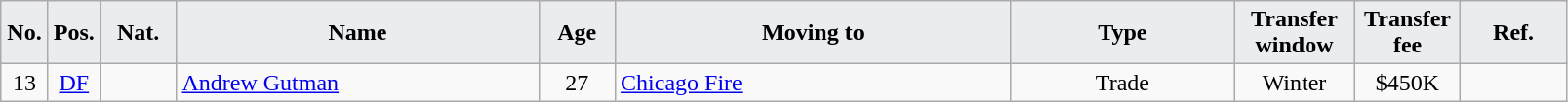<table class="wikitable" style="text-align:center">
<tr>
<th style="background:#eaecf0; color:#000000; width:25px;">Νο.</th>
<th style="background:#eaecf0; color:#000000; width:25px;">Pos.</th>
<th style="background:#eaecf0; color:#000000; width:45px;">Nat.</th>
<th style="background:#eaecf0; color:#000000; width:240px;">Name</th>
<th style="background:#eaecf0; color:#000000; width:45px;">Age</th>
<th style="background:#eaecf0; color:#000000; width:263px;">Moving to</th>
<th style="background:#eaecf0; color:#000000; width:145px;">Type</th>
<th style="background:#eaecf0; color:#000000; width:75px;">Transfer window</th>
<th style="background:#eaecf0; color:#000000; width:65px;">Transfer fee</th>
<th style="background:#eaecf0; color:#000000; width:65px;">Ref.</th>
</tr>
<tr>
<td>13</td>
<td><a href='#'>DF</a></td>
<td></td>
<td align="left"><a href='#'>Andrew Gutman</a></td>
<td>27</td>
<td align="left"> <a href='#'>Chicago Fire</a></td>
<td>Trade</td>
<td>Winter</td>
<td>$450K</td>
<td></td>
</tr>
</table>
